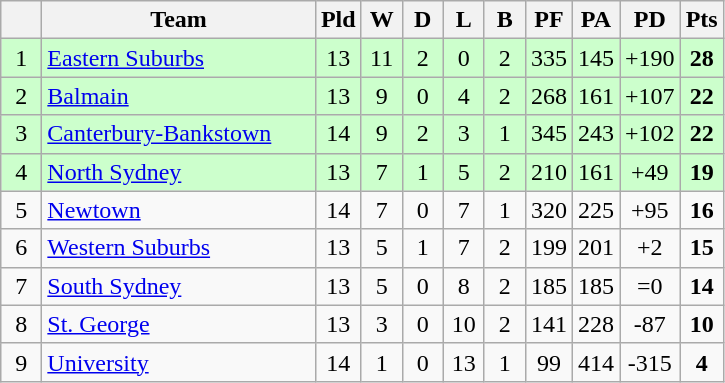<table class="wikitable" style="text-align:center;">
<tr>
<th width=20 abbr="Position"></th>
<th width=175>Team</th>
<th width=20 abbr="Played">Pld</th>
<th width=20 abbr="Won">W</th>
<th width=20 abbr="Drawn">D</th>
<th width=20 abbr="Lost">L</th>
<th width=20 abbr="Bye">B</th>
<th width=20 abbr="Points for">PF</th>
<th width=20 abbr="Points against">PA</th>
<th width=20 abbr="Points difference">PD</th>
<th width=20 abbr="Points">Pts</th>
</tr>
<tr style="background: #ccffcc;">
<td>1</td>
<td style="text-align:left;"> <a href='#'>Eastern Suburbs</a></td>
<td>13</td>
<td>11</td>
<td>2</td>
<td>0</td>
<td>2</td>
<td>335</td>
<td>145</td>
<td>+190</td>
<td><strong>28</strong></td>
</tr>
<tr style="background: #ccffcc;">
<td>2</td>
<td style="text-align:left;"> <a href='#'>Balmain</a></td>
<td>13</td>
<td>9</td>
<td>0</td>
<td>4</td>
<td>2</td>
<td>268</td>
<td>161</td>
<td>+107</td>
<td><strong>22</strong></td>
</tr>
<tr style="background: #ccffcc;">
<td>3</td>
<td style="text-align:left;"> <a href='#'>Canterbury-Bankstown</a></td>
<td>14</td>
<td>9</td>
<td>2</td>
<td>3</td>
<td>1</td>
<td>345</td>
<td>243</td>
<td>+102</td>
<td><strong>22</strong></td>
</tr>
<tr style="background: #ccffcc;">
<td>4</td>
<td style="text-align:left;"> <a href='#'>North Sydney</a></td>
<td>13</td>
<td>7</td>
<td>1</td>
<td>5</td>
<td>2</td>
<td>210</td>
<td>161</td>
<td>+49</td>
<td><strong>19</strong></td>
</tr>
<tr>
<td>5</td>
<td style="text-align:left;"> <a href='#'>Newtown</a></td>
<td>14</td>
<td>7</td>
<td>0</td>
<td>7</td>
<td>1</td>
<td>320</td>
<td>225</td>
<td>+95</td>
<td><strong>16</strong></td>
</tr>
<tr>
<td>6</td>
<td style="text-align:left;"> <a href='#'>Western Suburbs</a></td>
<td>13</td>
<td>5</td>
<td>1</td>
<td>7</td>
<td>2</td>
<td>199</td>
<td>201</td>
<td>+2</td>
<td><strong>15</strong></td>
</tr>
<tr>
<td>7</td>
<td style="text-align:left;"> <a href='#'>South Sydney</a></td>
<td>13</td>
<td>5</td>
<td>0</td>
<td>8</td>
<td>2</td>
<td>185</td>
<td>185</td>
<td>=0</td>
<td><strong>14</strong></td>
</tr>
<tr>
<td>8</td>
<td style="text-align:left;"> <a href='#'>St. George</a></td>
<td>13</td>
<td>3</td>
<td>0</td>
<td>10</td>
<td>2</td>
<td>141</td>
<td>228</td>
<td>-87</td>
<td><strong>10</strong></td>
</tr>
<tr>
<td>9</td>
<td style="text-align:left;"> <a href='#'>University</a></td>
<td>14</td>
<td>1</td>
<td>0</td>
<td>13</td>
<td>1</td>
<td>99</td>
<td>414</td>
<td>-315</td>
<td><strong>4</strong></td>
</tr>
</table>
